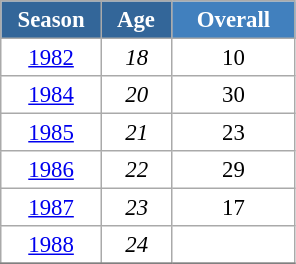<table class="wikitable" style="font-size:95%; text-align:center; border:grey solid 1px; border-collapse:collapse; background:#ffffff;">
<tr>
<th style="background-color:#369; color:white; width:60px;"> Season </th>
<th style="background-color:#369; color:white; width:40px;"> Age </th>
<th style="background-color:#4180be; color:white; width:75px;">Overall</th>
</tr>
<tr>
<td><a href='#'>1982</a></td>
<td><em>18</em></td>
<td>10</td>
</tr>
<tr>
<td><a href='#'>1984</a></td>
<td><em>20</em></td>
<td>30</td>
</tr>
<tr>
<td><a href='#'>1985</a></td>
<td><em>21</em></td>
<td>23</td>
</tr>
<tr>
<td><a href='#'>1986</a></td>
<td><em>22</em></td>
<td>29</td>
</tr>
<tr>
<td><a href='#'>1987</a></td>
<td><em>23</em></td>
<td>17</td>
</tr>
<tr>
<td><a href='#'>1988</a></td>
<td><em>24</em></td>
<td></td>
</tr>
<tr>
</tr>
</table>
